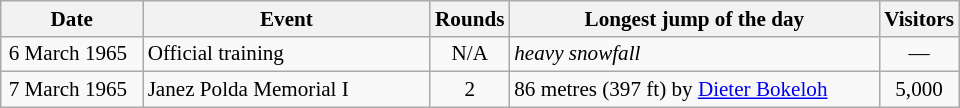<table class=wikitable style="text-align:center; font-size:88%;">
<tr>
<th width=88px>Date</th>
<th width=185px>Event</th>
<th width=46px>Rounds</th>
<th width=240px>Longest jump of the day</th>
<th width=45px>Visitors</th>
</tr>
<tr>
<td align=right>6 March 1965  </td>
<td align=left>Official training</td>
<td align=center>N/A</td>
<td align=left><em>heavy snowfall</em></td>
<td align=center>—</td>
</tr>
<tr>
<td align=right>7 March 1965  </td>
<td align=left>Janez Polda Memorial I</td>
<td align=center>2</td>
<td align=left>86 metres (397 ft) by <a href='#'>Dieter Bokeloh</a></td>
<td align=center>5,000</td>
</tr>
</table>
